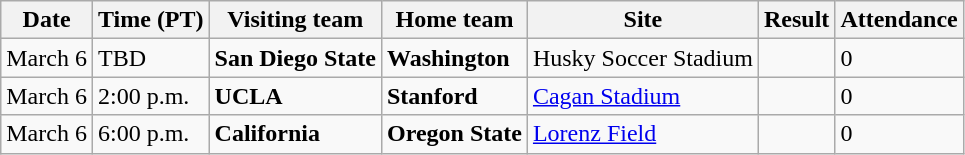<table class="wikitable">
<tr>
<th>Date</th>
<th>Time (PT)</th>
<th>Visiting team</th>
<th>Home team</th>
<th>Site</th>
<th>Result</th>
<th>Attendance</th>
</tr>
<tr>
<td>March 6</td>
<td>TBD</td>
<td><strong>San Diego State</strong></td>
<td><strong>Washington</strong></td>
<td>Husky Soccer Stadium</td>
<td></td>
<td>0</td>
</tr>
<tr>
<td>March 6</td>
<td>2:00 p.m.</td>
<td><strong>UCLA</strong></td>
<td><strong>Stanford</strong></td>
<td><a href='#'>Cagan Stadium</a></td>
<td></td>
<td>0</td>
</tr>
<tr>
<td>March 6</td>
<td>6:00 p.m.</td>
<td><strong>California</strong></td>
<td><strong>Oregon State</strong></td>
<td><a href='#'>Lorenz Field</a></td>
<td></td>
<td>0</td>
</tr>
</table>
